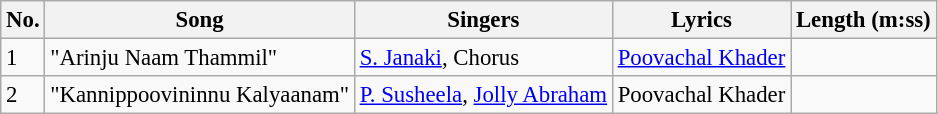<table class="wikitable" style="font-size:95%;">
<tr>
<th>No.</th>
<th>Song</th>
<th>Singers</th>
<th>Lyrics</th>
<th>Length (m:ss)</th>
</tr>
<tr>
<td>1</td>
<td>"Arinju Naam Thammil"</td>
<td><a href='#'>S. Janaki</a>, Chorus</td>
<td><a href='#'>Poovachal Khader</a></td>
<td></td>
</tr>
<tr>
<td>2</td>
<td>"Kannippoovininnu Kalyaanam"</td>
<td><a href='#'>P. Susheela</a>, <a href='#'>Jolly Abraham</a></td>
<td>Poovachal Khader</td>
<td></td>
</tr>
</table>
